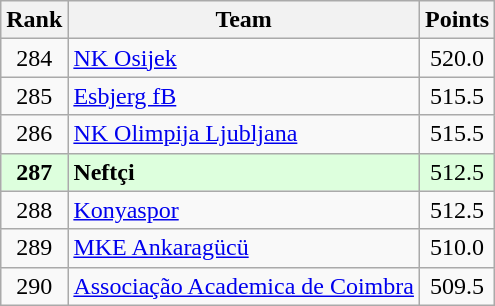<table class="wikitable" style="text-align: center;">
<tr>
<th>Rank</th>
<th>Team</th>
<th>Points</th>
</tr>
<tr>
<td>284</td>
<td align=left> <a href='#'>NK Osijek</a></td>
<td>520.0</td>
</tr>
<tr>
<td>285</td>
<td align=left> <a href='#'>Esbjerg fB</a></td>
<td>515.5</td>
</tr>
<tr>
<td>286</td>
<td align=left> <a href='#'>NK Olimpija Ljubljana</a></td>
<td>515.5</td>
</tr>
<tr style="background:#dfd;">
<td><strong>287</strong></td>
<td align=left> <strong>Neftçi</strong></td>
<td>512.5</td>
</tr>
<tr>
<td>288</td>
<td align=left> <a href='#'>Konyaspor</a></td>
<td>512.5</td>
</tr>
<tr>
<td>289</td>
<td align=left> <a href='#'>MKE Ankaragücü</a></td>
<td>510.0</td>
</tr>
<tr>
<td>290</td>
<td align=left> <a href='#'>Associação Academica de Coimbra</a></td>
<td>509.5</td>
</tr>
</table>
